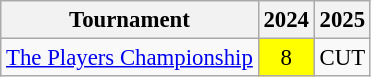<table class="wikitable" style="font-size:95%;text-align:center;">
<tr>
<th>Tournament</th>
<th>2024</th>
<th>2025</th>
</tr>
<tr>
<td align=left><a href='#'>The Players Championship</a></td>
<td style="background:yellow;">8</td>
<td>CUT</td>
</tr>
</table>
